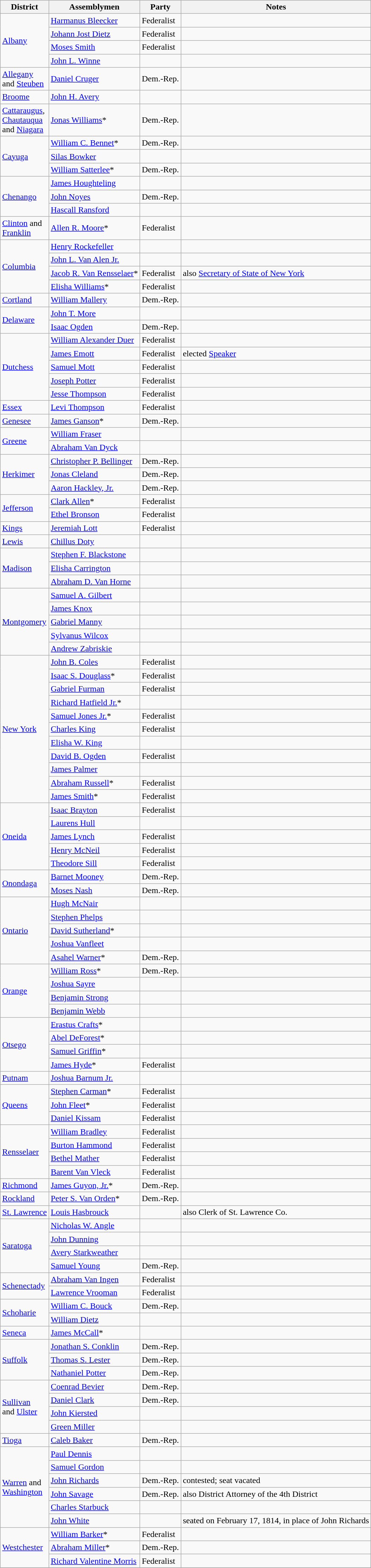<table class=wikitable>
<tr>
<th>District</th>
<th>Assemblymen</th>
<th>Party</th>
<th>Notes</th>
</tr>
<tr>
<td rowspan="4"><a href='#'>Albany</a></td>
<td><a href='#'>Harmanus Bleecker</a></td>
<td>Federalist</td>
<td></td>
</tr>
<tr>
<td><a href='#'>Johann Jost Dietz</a></td>
<td>Federalist</td>
<td></td>
</tr>
<tr>
<td><a href='#'>Moses Smith</a></td>
<td>Federalist</td>
<td></td>
</tr>
<tr>
<td><a href='#'>John L. Winne</a></td>
<td></td>
<td></td>
</tr>
<tr>
<td><a href='#'>Allegany</a> <br>and <a href='#'>Steuben</a></td>
<td><a href='#'>Daniel Cruger</a></td>
<td>Dem.-Rep.</td>
<td></td>
</tr>
<tr>
<td><a href='#'>Broome</a></td>
<td><a href='#'>John H. Avery</a></td>
<td></td>
<td></td>
</tr>
<tr>
<td><a href='#'>Cattaraugus</a>, <br><a href='#'>Chautauqua</a> <br>and <a href='#'>Niagara</a></td>
<td><a href='#'>Jonas Williams</a>*</td>
<td>Dem.-Rep.</td>
<td></td>
</tr>
<tr>
<td rowspan="3"><a href='#'>Cayuga</a></td>
<td><a href='#'>William C. Bennet</a>*</td>
<td>Dem.-Rep.</td>
<td></td>
</tr>
<tr>
<td><a href='#'>Silas Bowker</a></td>
<td></td>
<td></td>
</tr>
<tr>
<td><a href='#'>William Satterlee</a>*</td>
<td>Dem.-Rep.</td>
<td></td>
</tr>
<tr>
<td rowspan="3"><a href='#'>Chenango</a></td>
<td><a href='#'>James Houghteling</a></td>
<td></td>
<td></td>
</tr>
<tr>
<td><a href='#'>John Noyes</a></td>
<td>Dem.-Rep.</td>
<td></td>
</tr>
<tr>
<td><a href='#'>Hascall Ransford</a></td>
<td></td>
<td></td>
</tr>
<tr>
<td><a href='#'>Clinton</a> and <br><a href='#'>Franklin</a></td>
<td><a href='#'>Allen R. Moore</a>*</td>
<td>Federalist</td>
<td></td>
</tr>
<tr>
<td rowspan="4"><a href='#'>Columbia</a></td>
<td><a href='#'>Henry Rockefeller</a></td>
<td></td>
<td></td>
</tr>
<tr>
<td><a href='#'>John L. Van Alen Jr.</a></td>
<td></td>
<td></td>
</tr>
<tr>
<td><a href='#'>Jacob R. Van Rensselaer</a>*</td>
<td>Federalist</td>
<td>also <a href='#'>Secretary of State of New York</a></td>
</tr>
<tr>
<td><a href='#'>Elisha Williams</a>*</td>
<td>Federalist</td>
<td></td>
</tr>
<tr>
<td><a href='#'>Cortland</a></td>
<td><a href='#'>William Mallery</a></td>
<td>Dem.-Rep.</td>
<td></td>
</tr>
<tr>
<td rowspan="2"><a href='#'>Delaware</a></td>
<td><a href='#'>John T. More</a></td>
<td></td>
<td></td>
</tr>
<tr>
<td><a href='#'>Isaac Ogden</a></td>
<td>Dem.-Rep.</td>
<td></td>
</tr>
<tr>
<td rowspan="5"><a href='#'>Dutchess</a></td>
<td><a href='#'>William Alexander Duer</a></td>
<td>Federalist</td>
<td></td>
</tr>
<tr>
<td><a href='#'>James Emott</a></td>
<td>Federalist</td>
<td>elected <a href='#'>Speaker</a></td>
</tr>
<tr>
<td><a href='#'>Samuel Mott</a></td>
<td>Federalist</td>
<td></td>
</tr>
<tr>
<td><a href='#'>Joseph Potter</a></td>
<td>Federalist</td>
<td></td>
</tr>
<tr>
<td><a href='#'>Jesse Thompson</a></td>
<td>Federalist</td>
<td></td>
</tr>
<tr>
<td><a href='#'>Essex</a></td>
<td><a href='#'>Levi Thompson</a></td>
<td>Federalist</td>
<td></td>
</tr>
<tr>
<td><a href='#'>Genesee</a></td>
<td><a href='#'>James Ganson</a>*</td>
<td>Dem.-Rep.</td>
<td></td>
</tr>
<tr>
<td rowspan="2"><a href='#'>Greene</a></td>
<td><a href='#'>William Fraser</a></td>
<td></td>
<td></td>
</tr>
<tr>
<td><a href='#'>Abraham Van Dyck</a></td>
<td></td>
<td></td>
</tr>
<tr>
<td rowspan="3"><a href='#'>Herkimer</a></td>
<td><a href='#'>Christopher P. Bellinger</a></td>
<td>Dem.-Rep.</td>
<td></td>
</tr>
<tr>
<td><a href='#'>Jonas Cleland</a></td>
<td>Dem.-Rep.</td>
<td></td>
</tr>
<tr>
<td><a href='#'>Aaron Hackley, Jr.</a></td>
<td>Dem.-Rep.</td>
<td></td>
</tr>
<tr>
<td rowspan="2"><a href='#'>Jefferson</a></td>
<td><a href='#'>Clark Allen</a>*</td>
<td>Federalist</td>
<td></td>
</tr>
<tr>
<td><a href='#'>Ethel Bronson</a></td>
<td>Federalist</td>
<td></td>
</tr>
<tr>
<td><a href='#'>Kings</a></td>
<td><a href='#'>Jeremiah Lott</a></td>
<td>Federalist</td>
<td></td>
</tr>
<tr>
<td><a href='#'>Lewis</a></td>
<td><a href='#'>Chillus Doty</a></td>
<td></td>
<td></td>
</tr>
<tr>
<td rowspan="3"><a href='#'>Madison</a></td>
<td><a href='#'>Stephen F. Blackstone</a></td>
<td></td>
<td></td>
</tr>
<tr>
<td><a href='#'>Elisha Carrington</a></td>
<td></td>
<td></td>
</tr>
<tr>
<td><a href='#'>Abraham D. Van Horne</a></td>
<td></td>
<td></td>
</tr>
<tr>
<td rowspan="5"><a href='#'>Montgomery</a></td>
<td><a href='#'>Samuel A. Gilbert</a></td>
<td></td>
<td></td>
</tr>
<tr>
<td><a href='#'>James Knox</a></td>
<td></td>
<td></td>
</tr>
<tr>
<td><a href='#'>Gabriel Manny</a></td>
<td></td>
<td></td>
</tr>
<tr>
<td><a href='#'>Sylvanus Wilcox</a></td>
<td></td>
<td></td>
</tr>
<tr>
<td><a href='#'>Andrew Zabriskie</a></td>
<td></td>
<td></td>
</tr>
<tr>
<td rowspan="11"><a href='#'>New York</a></td>
<td><a href='#'>John B. Coles</a></td>
<td>Federalist</td>
<td></td>
</tr>
<tr>
<td><a href='#'>Isaac S. Douglass</a>*</td>
<td>Federalist</td>
<td></td>
</tr>
<tr>
<td><a href='#'>Gabriel Furman</a></td>
<td>Federalist</td>
<td></td>
</tr>
<tr>
<td><a href='#'>Richard Hatfield Jr.</a>*</td>
<td></td>
<td></td>
</tr>
<tr>
<td><a href='#'>Samuel Jones Jr.</a>*</td>
<td>Federalist</td>
<td></td>
</tr>
<tr>
<td><a href='#'>Charles King</a></td>
<td>Federalist</td>
<td></td>
</tr>
<tr>
<td><a href='#'>Elisha W. King</a></td>
<td></td>
<td></td>
</tr>
<tr>
<td><a href='#'>David B. Ogden</a></td>
<td>Federalist</td>
<td></td>
</tr>
<tr>
<td><a href='#'>James Palmer</a></td>
<td></td>
<td></td>
</tr>
<tr>
<td><a href='#'>Abraham Russell</a>*</td>
<td>Federalist</td>
<td></td>
</tr>
<tr>
<td><a href='#'>James Smith</a>*</td>
<td>Federalist</td>
<td></td>
</tr>
<tr>
<td rowspan="5"><a href='#'>Oneida</a></td>
<td><a href='#'>Isaac Brayton</a></td>
<td>Federalist</td>
<td></td>
</tr>
<tr>
<td><a href='#'>Laurens Hull</a></td>
<td></td>
<td></td>
</tr>
<tr>
<td><a href='#'>James Lynch</a></td>
<td>Federalist</td>
<td></td>
</tr>
<tr>
<td><a href='#'>Henry McNeil</a></td>
<td>Federalist</td>
<td></td>
</tr>
<tr>
<td><a href='#'>Theodore Sill</a></td>
<td>Federalist</td>
<td></td>
</tr>
<tr>
<td rowspan="2"><a href='#'>Onondaga</a></td>
<td><a href='#'>Barnet Mooney</a></td>
<td>Dem.-Rep.</td>
<td></td>
</tr>
<tr>
<td><a href='#'>Moses Nash</a></td>
<td>Dem.-Rep.</td>
<td></td>
</tr>
<tr>
<td rowspan="5"><a href='#'>Ontario</a></td>
<td><a href='#'>Hugh McNair</a></td>
<td></td>
<td></td>
</tr>
<tr>
<td><a href='#'>Stephen Phelps</a></td>
<td></td>
<td></td>
</tr>
<tr>
<td><a href='#'>David Sutherland</a>*</td>
<td></td>
<td></td>
</tr>
<tr>
<td><a href='#'>Joshua Vanfleet</a></td>
<td></td>
<td></td>
</tr>
<tr>
<td><a href='#'>Asahel Warner</a>*</td>
<td>Dem.-Rep.</td>
<td></td>
</tr>
<tr>
<td rowspan="4"><a href='#'>Orange</a></td>
<td><a href='#'>William Ross</a>*</td>
<td>Dem.-Rep.</td>
<td></td>
</tr>
<tr>
<td><a href='#'>Joshua Sayre</a></td>
<td></td>
<td></td>
</tr>
<tr>
<td><a href='#'>Benjamin Strong</a></td>
<td></td>
<td></td>
</tr>
<tr>
<td><a href='#'>Benjamin Webb</a></td>
<td></td>
<td></td>
</tr>
<tr>
<td rowspan="4"><a href='#'>Otsego</a></td>
<td><a href='#'>Erastus Crafts</a>*</td>
<td></td>
<td></td>
</tr>
<tr>
<td><a href='#'>Abel DeForest</a>*</td>
<td></td>
<td></td>
</tr>
<tr>
<td><a href='#'>Samuel Griffin</a>*</td>
<td></td>
<td></td>
</tr>
<tr>
<td><a href='#'>James Hyde</a>*</td>
<td>Federalist</td>
<td></td>
</tr>
<tr>
<td><a href='#'>Putnam</a></td>
<td><a href='#'>Joshua Barnum Jr.</a></td>
<td></td>
<td></td>
</tr>
<tr>
<td rowspan="3"><a href='#'>Queens</a></td>
<td><a href='#'>Stephen Carman</a>*</td>
<td>Federalist</td>
<td></td>
</tr>
<tr>
<td><a href='#'>John Fleet</a>*</td>
<td>Federalist</td>
<td></td>
</tr>
<tr>
<td><a href='#'>Daniel Kissam</a></td>
<td>Federalist</td>
<td></td>
</tr>
<tr>
<td rowspan="4"><a href='#'>Rensselaer</a></td>
<td><a href='#'>William Bradley</a></td>
<td>Federalist</td>
<td></td>
</tr>
<tr>
<td><a href='#'>Burton Hammond</a></td>
<td>Federalist</td>
<td></td>
</tr>
<tr>
<td><a href='#'>Bethel Mather</a></td>
<td>Federalist</td>
<td></td>
</tr>
<tr>
<td><a href='#'>Barent Van Vleck</a></td>
<td>Federalist</td>
<td></td>
</tr>
<tr>
<td><a href='#'>Richmond</a></td>
<td><a href='#'>James Guyon, Jr.</a>*</td>
<td>Dem.-Rep.</td>
<td></td>
</tr>
<tr>
<td><a href='#'>Rockland</a></td>
<td><a href='#'>Peter S. Van Orden</a>*</td>
<td>Dem.-Rep.</td>
<td></td>
</tr>
<tr>
<td><a href='#'>St. Lawrence</a></td>
<td><a href='#'>Louis Hasbrouck</a></td>
<td></td>
<td>also Clerk of St. Lawrence Co.</td>
</tr>
<tr>
<td rowspan="4"><a href='#'>Saratoga</a></td>
<td><a href='#'>Nicholas W. Angle</a></td>
<td></td>
<td></td>
</tr>
<tr>
<td><a href='#'>John Dunning</a></td>
<td></td>
<td></td>
</tr>
<tr>
<td><a href='#'>Avery Starkweather</a></td>
<td></td>
<td></td>
</tr>
<tr>
<td><a href='#'>Samuel Young</a></td>
<td>Dem.-Rep.</td>
<td></td>
</tr>
<tr>
<td rowspan="2"><a href='#'>Schenectady</a></td>
<td><a href='#'>Abraham Van Ingen</a></td>
<td>Federalist</td>
<td></td>
</tr>
<tr>
<td><a href='#'>Lawrence Vrooman</a></td>
<td>Federalist</td>
<td></td>
</tr>
<tr>
<td rowspan="2"><a href='#'>Schoharie</a></td>
<td><a href='#'>William C. Bouck</a></td>
<td>Dem.-Rep.</td>
<td></td>
</tr>
<tr>
<td><a href='#'>William Dietz</a></td>
<td></td>
<td></td>
</tr>
<tr>
<td><a href='#'>Seneca</a></td>
<td><a href='#'>James McCall</a>*</td>
<td></td>
<td></td>
</tr>
<tr>
<td rowspan="3"><a href='#'>Suffolk</a></td>
<td><a href='#'>Jonathan S. Conklin</a></td>
<td>Dem.-Rep.</td>
<td></td>
</tr>
<tr>
<td><a href='#'>Thomas S. Lester</a></td>
<td>Dem.-Rep.</td>
<td></td>
</tr>
<tr>
<td><a href='#'>Nathaniel Potter</a></td>
<td>Dem.-Rep.</td>
<td></td>
</tr>
<tr>
<td rowspan="4"><a href='#'>Sullivan</a> <br>and <a href='#'>Ulster</a></td>
<td><a href='#'>Coenrad Bevier</a></td>
<td>Dem.-Rep.</td>
<td></td>
</tr>
<tr>
<td><a href='#'>Daniel Clark</a></td>
<td>Dem.-Rep.</td>
<td></td>
</tr>
<tr>
<td><a href='#'>John Kiersted</a></td>
<td></td>
<td></td>
</tr>
<tr>
<td><a href='#'>Green Miller</a></td>
<td></td>
<td></td>
</tr>
<tr>
<td><a href='#'>Tioga</a></td>
<td><a href='#'>Caleb Baker</a></td>
<td>Dem.-Rep.</td>
<td></td>
</tr>
<tr>
<td rowspan="6"><a href='#'>Warren</a> and <br><a href='#'>Washington</a></td>
<td><a href='#'>Paul Dennis</a></td>
<td></td>
<td></td>
</tr>
<tr>
<td><a href='#'>Samuel Gordon</a></td>
<td></td>
<td></td>
</tr>
<tr>
<td><a href='#'>John Richards</a></td>
<td>Dem.-Rep.</td>
<td>contested; seat vacated</td>
</tr>
<tr>
<td><a href='#'>John Savage</a></td>
<td>Dem.-Rep.</td>
<td>also District Attorney of the 4th District</td>
</tr>
<tr>
<td><a href='#'>Charles Starbuck</a></td>
<td></td>
<td></td>
</tr>
<tr>
<td><a href='#'>John White</a></td>
<td></td>
<td>seated on February 17, 1814, in place of John Richards</td>
</tr>
<tr>
<td rowspan="3"><a href='#'>Westchester</a></td>
<td><a href='#'>William Barker</a>*</td>
<td>Federalist</td>
<td></td>
</tr>
<tr>
<td><a href='#'>Abraham Miller</a>*</td>
<td>Dem.-Rep.</td>
<td></td>
</tr>
<tr>
<td><a href='#'>Richard Valentine Morris</a></td>
<td>Federalist</td>
<td></td>
</tr>
<tr>
</tr>
</table>
